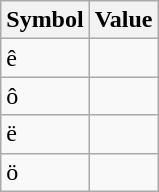<table class="wikitable">
<tr>
<th>Symbol</th>
<th>Value</th>
</tr>
<tr>
<td>ê</td>
<td></td>
</tr>
<tr>
<td>ô</td>
<td></td>
</tr>
<tr>
<td>ë</td>
<td></td>
</tr>
<tr>
<td>ö</td>
<td></td>
</tr>
</table>
